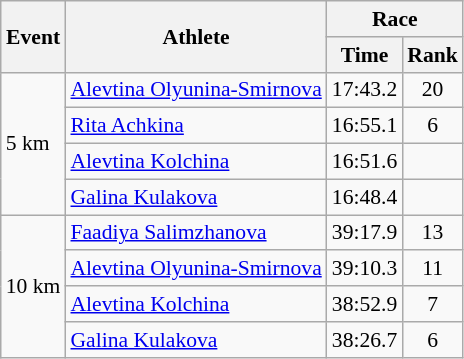<table class="wikitable" border="1" style="font-size:90%">
<tr>
<th rowspan=2>Event</th>
<th rowspan=2>Athlete</th>
<th colspan=2>Race</th>
</tr>
<tr>
<th>Time</th>
<th>Rank</th>
</tr>
<tr>
<td rowspan=4>5 km</td>
<td><a href='#'>Alevtina Olyunina-Smirnova</a></td>
<td align=center>17:43.2</td>
<td align=center>20</td>
</tr>
<tr>
<td><a href='#'>Rita Achkina</a></td>
<td align=center>16:55.1</td>
<td align=center>6</td>
</tr>
<tr>
<td><a href='#'>Alevtina Kolchina</a></td>
<td align=center>16:51.6</td>
<td align=center></td>
</tr>
<tr>
<td><a href='#'>Galina Kulakova</a></td>
<td align=center>16:48.4</td>
<td align=center></td>
</tr>
<tr>
<td rowspan=4>10 km</td>
<td><a href='#'>Faadiya Salimzhanova</a></td>
<td align=center>39:17.9</td>
<td align=center>13</td>
</tr>
<tr>
<td><a href='#'>Alevtina Olyunina-Smirnova</a></td>
<td align=center>39:10.3</td>
<td align=center>11</td>
</tr>
<tr>
<td><a href='#'>Alevtina Kolchina</a></td>
<td align=center>38:52.9</td>
<td align=center>7</td>
</tr>
<tr>
<td><a href='#'>Galina Kulakova</a></td>
<td align=center>38:26.7</td>
<td align=center>6</td>
</tr>
</table>
